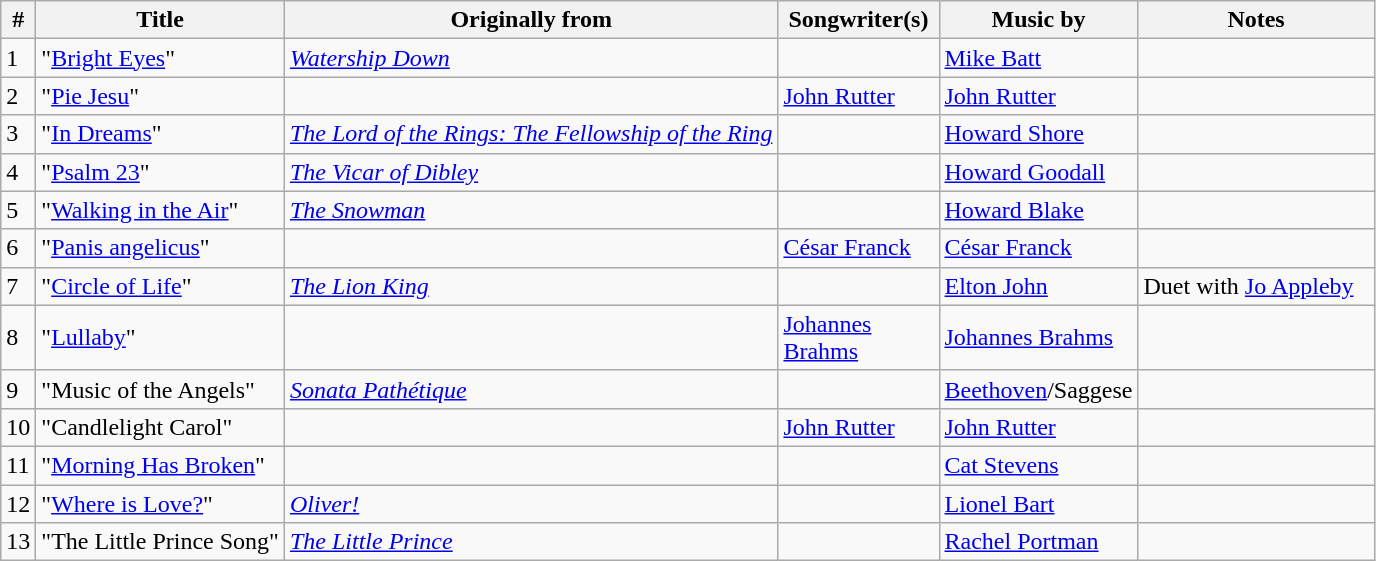<table class="wikitable">
<tr>
<th align="center">#</th>
<th align="center">Title</th>
<th align="center">Originally from</th>
<th align="center" width="100">Songwriter(s)</th>
<th align="center" width="100">Music by</th>
<th align="center" width="150">Notes</th>
</tr>
<tr>
<td>1</td>
<td>"<a href='#'>Bright Eyes</a>"</td>
<td><em><a href='#'>Watership Down</a></em></td>
<td></td>
<td><a href='#'>Mike Batt</a></td>
<td></td>
</tr>
<tr>
<td>2</td>
<td>"<a href='#'>Pie Jesu</a>"</td>
<td></td>
<td><a href='#'>John Rutter</a></td>
<td><a href='#'>John Rutter</a></td>
<td></td>
</tr>
<tr>
<td>3</td>
<td>"<a href='#'>In Dreams</a>"</td>
<td><em><a href='#'>The Lord of the Rings: The Fellowship of the Ring</a></em></td>
<td></td>
<td><a href='#'>Howard Shore</a></td>
<td></td>
</tr>
<tr>
<td>4</td>
<td>"<a href='#'>Psalm 23</a>"</td>
<td><em><a href='#'>The Vicar of Dibley</a></em></td>
<td></td>
<td><a href='#'>Howard Goodall</a></td>
<td></td>
</tr>
<tr>
<td>5</td>
<td>"<a href='#'>Walking in the Air</a>"</td>
<td><em><a href='#'>The Snowman</a></em></td>
<td></td>
<td><a href='#'>Howard Blake</a></td>
<td></td>
</tr>
<tr>
<td>6</td>
<td>"<a href='#'>Panis angelicus</a>"</td>
<td></td>
<td><a href='#'>César Franck</a></td>
<td><a href='#'>César Franck</a></td>
<td></td>
</tr>
<tr>
<td>7</td>
<td>"<a href='#'>Circle of Life</a>"</td>
<td><em><a href='#'>The Lion King</a></em></td>
<td></td>
<td><a href='#'>Elton John</a></td>
<td>Duet with <a href='#'>Jo Appleby</a></td>
</tr>
<tr>
<td>8</td>
<td>"<a href='#'>Lullaby</a>"</td>
<td></td>
<td><a href='#'>Johannes Brahms</a></td>
<td><a href='#'>Johannes Brahms</a></td>
<td></td>
</tr>
<tr>
<td>9</td>
<td>"Music of the Angels"</td>
<td><em><a href='#'>Sonata Pathétique</a></em></td>
<td></td>
<td><a href='#'>Beethoven</a>/Saggese</td>
<td></td>
</tr>
<tr>
<td>10</td>
<td>"Candlelight Carol"</td>
<td></td>
<td><a href='#'>John Rutter</a></td>
<td><a href='#'>John Rutter</a></td>
<td></td>
</tr>
<tr>
<td>11</td>
<td>"<a href='#'>Morning Has Broken</a>"</td>
<td></td>
<td></td>
<td><a href='#'>Cat Stevens</a></td>
<td></td>
</tr>
<tr>
<td>12</td>
<td>"<a href='#'>Where is Love?</a>"</td>
<td><em><a href='#'>Oliver!</a></em></td>
<td></td>
<td><a href='#'>Lionel Bart</a></td>
<td></td>
</tr>
<tr>
<td>13</td>
<td>"The Little Prince Song"</td>
<td><em><a href='#'>The Little Prince</a></em></td>
<td></td>
<td><a href='#'>Rachel Portman</a></td>
<td></td>
</tr>
</table>
